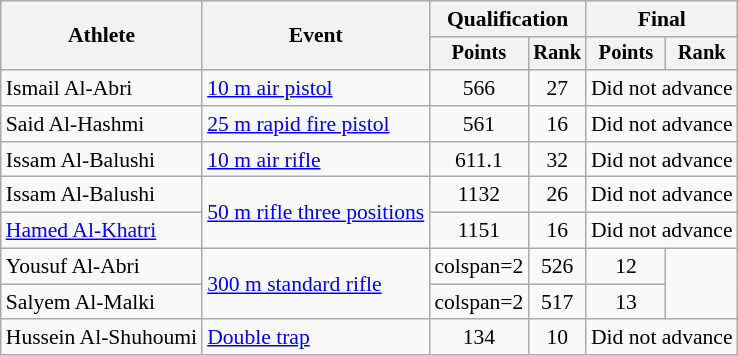<table class=wikitable style=font-size:90%;text-align:center>
<tr>
<th rowspan="2">Athlete</th>
<th rowspan="2">Event</th>
<th colspan=2>Qualification</th>
<th colspan=2>Final</th>
</tr>
<tr style="font-size:95%">
<th>Points</th>
<th>Rank</th>
<th>Points</th>
<th>Rank</th>
</tr>
<tr>
<td align=left>Ismail Al-Abri</td>
<td align=left><a href='#'>10 m air pistol</a></td>
<td>566</td>
<td>27</td>
<td colspan=2>Did not advance</td>
</tr>
<tr>
<td align=left>Said Al-Hashmi</td>
<td align=left><a href='#'>25 m rapid fire pistol</a></td>
<td>561</td>
<td>16</td>
<td colspan=2>Did not advance</td>
</tr>
<tr>
<td align=left>Issam Al-Balushi</td>
<td align=left><a href='#'>10 m air rifle</a></td>
<td>611.1</td>
<td>32</td>
<td colspan=2>Did not advance</td>
</tr>
<tr>
<td align=left>Issam Al-Balushi</td>
<td align=left rowspan=2><a href='#'>50 m rifle three positions</a></td>
<td>1132</td>
<td>26</td>
<td colspan=2>Did not advance</td>
</tr>
<tr>
<td align=left><a href='#'>Hamed Al-Khatri</a></td>
<td>1151</td>
<td>16</td>
<td colspan=2>Did not advance</td>
</tr>
<tr>
<td align=left>Yousuf Al-Abri</td>
<td align=left rowspan=2><a href='#'>300 m standard rifle</a></td>
<td>colspan=2 </td>
<td>526</td>
<td>12</td>
</tr>
<tr>
<td align=left>Salyem Al-Malki</td>
<td>colspan=2 </td>
<td>517</td>
<td>13</td>
</tr>
<tr>
<td align=left>Hussein Al-Shuhoumi</td>
<td align=left><a href='#'>Double trap</a></td>
<td>134</td>
<td>10</td>
<td colspan=2>Did not advance</td>
</tr>
</table>
